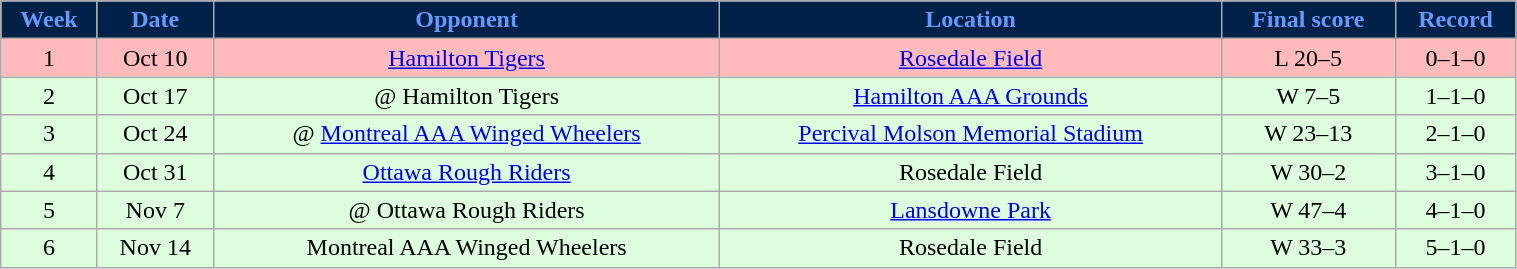<table class="wikitable" width="80%">
<tr align="center"  style="background:#002147;color:#6699FF;">
<td><strong>Week</strong></td>
<td><strong>Date</strong></td>
<td><strong>Opponent</strong></td>
<td><strong>Location</strong></td>
<td><strong>Final score</strong></td>
<td><strong>Record</strong></td>
</tr>
<tr align="center" bgcolor="#ffbbbb">
<td>1</td>
<td>Oct 10</td>
<td><a href='#'>Hamilton Tigers</a></td>
<td><a href='#'>Rosedale Field</a></td>
<td>L 20–5</td>
<td>0–1–0</td>
</tr>
<tr align="center" bgcolor="#ddffdd">
<td>2</td>
<td>Oct 17</td>
<td>@ Hamilton Tigers</td>
<td><a href='#'>Hamilton AAA Grounds</a></td>
<td>W 7–5</td>
<td>1–1–0</td>
</tr>
<tr align="center" bgcolor="#ddffdd">
<td>3</td>
<td>Oct 24</td>
<td>@ <a href='#'>Montreal AAA Winged Wheelers</a></td>
<td><a href='#'>Percival Molson Memorial Stadium</a></td>
<td>W 23–13</td>
<td>2–1–0</td>
</tr>
<tr align="center" bgcolor="#ddffdd">
<td>4</td>
<td>Oct 31</td>
<td><a href='#'>Ottawa Rough Riders</a></td>
<td>Rosedale Field</td>
<td>W 30–2</td>
<td>3–1–0</td>
</tr>
<tr align="center" bgcolor="#ddffdd">
<td>5</td>
<td>Nov 7</td>
<td>@ Ottawa Rough Riders</td>
<td><a href='#'>Lansdowne Park</a></td>
<td>W 47–4</td>
<td>4–1–0</td>
</tr>
<tr align="center" bgcolor="#ddffdd">
<td>6</td>
<td>Nov 14</td>
<td>Montreal AAA Winged Wheelers</td>
<td>Rosedale Field</td>
<td>W 33–3</td>
<td>5–1–0</td>
</tr>
</table>
